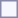<table style="border:1px solid #8888aa; background-color:#f7f8ff; padding:5px; font-size:95%; margin: 0px 12px 12px 0px;">
</table>
